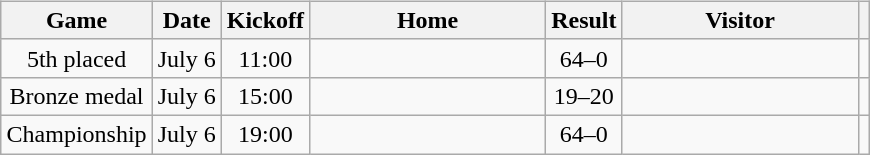<table width=100%>
<tr>
<td width=40%></td>
<td width=60%><br><table class="wikitable" style="text-align:center;">
<tr>
<th>Game</th>
<th>Date</th>
<th>Kickoff</th>
<th width=150>Home</th>
<th>Result</th>
<th width=150>Visitor</th>
<th></th>
</tr>
<tr>
<td>5th placed</td>
<td>July 6</td>
<td>11:00</td>
<td><strong></strong></td>
<td>64–0</td>
<td></td>
<td></td>
</tr>
<tr>
<td>Bronze medal</td>
<td>July 6</td>
<td>15:00</td>
<td></td>
<td>19–20</td>
<td><strong></strong></td>
<td></td>
</tr>
<tr>
<td>Championship</td>
<td>July 6</td>
<td>19:00</td>
<td><strong></strong></td>
<td>64–0</td>
<td></td>
<td></td>
</tr>
</table>
</td>
</tr>
</table>
